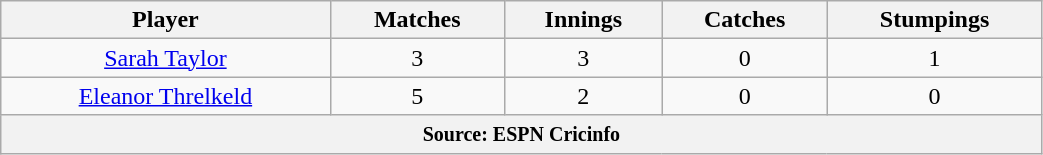<table class="wikitable" style="text-align:center; width:55%;">
<tr>
<th>Player</th>
<th>Matches</th>
<th>Innings</th>
<th>Catches</th>
<th>Stumpings</th>
</tr>
<tr>
<td><a href='#'>Sarah Taylor</a></td>
<td>3</td>
<td>3</td>
<td>0</td>
<td>1</td>
</tr>
<tr>
<td><a href='#'>Eleanor Threlkeld</a></td>
<td>5</td>
<td>2</td>
<td>0</td>
<td>0</td>
</tr>
<tr>
<th colspan="5"><small>Source: ESPN Cricinfo </small></th>
</tr>
</table>
